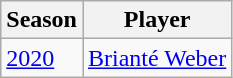<table class="wikitable">
<tr>
<th>Season</th>
<th>Player</th>
</tr>
<tr>
<td><a href='#'>2020</a></td>
<td><a href='#'>Brianté Weber</a></td>
</tr>
</table>
